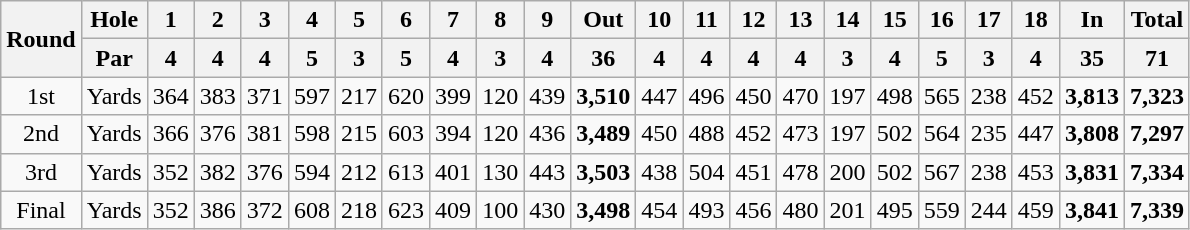<table class="wikitable" style="text-align:center">
<tr>
<th rowspan=2>Round</th>
<th>Hole</th>
<th>1</th>
<th>2</th>
<th>3</th>
<th>4</th>
<th>5</th>
<th>6</th>
<th>7</th>
<th>8</th>
<th>9</th>
<th>Out</th>
<th>10</th>
<th>11</th>
<th>12</th>
<th>13</th>
<th>14</th>
<th>15</th>
<th>16</th>
<th>17</th>
<th>18</th>
<th>In</th>
<th>Total</th>
</tr>
<tr>
<th>Par</th>
<th>4</th>
<th>4</th>
<th>4</th>
<th>5</th>
<th>3</th>
<th>5</th>
<th>4</th>
<th>3</th>
<th>4</th>
<th>36</th>
<th>4</th>
<th>4</th>
<th>4</th>
<th>4</th>
<th>3</th>
<th>4</th>
<th>5</th>
<th>3</th>
<th>4</th>
<th>35</th>
<th>71</th>
</tr>
<tr>
<td>1st</td>
<td>Yards</td>
<td>364</td>
<td>383</td>
<td>371</td>
<td>597</td>
<td>217</td>
<td>620</td>
<td>399</td>
<td>120</td>
<td>439</td>
<td><strong>3,510</strong></td>
<td>447</td>
<td>496</td>
<td>450</td>
<td>470</td>
<td>197</td>
<td>498</td>
<td>565</td>
<td>238</td>
<td>452</td>
<td><strong>3,813</strong></td>
<td><strong>7,323</strong></td>
</tr>
<tr>
<td>2nd</td>
<td>Yards</td>
<td>366</td>
<td>376</td>
<td>381</td>
<td>598</td>
<td>215</td>
<td>603</td>
<td>394</td>
<td>120</td>
<td>436</td>
<td><strong>3,489</strong></td>
<td>450</td>
<td>488</td>
<td>452</td>
<td>473</td>
<td>197</td>
<td>502</td>
<td>564</td>
<td>235</td>
<td>447</td>
<td><strong>3,808</strong></td>
<td><strong>7,297</strong></td>
</tr>
<tr>
<td>3rd</td>
<td>Yards</td>
<td>352</td>
<td>382</td>
<td>376</td>
<td>594</td>
<td>212</td>
<td>613</td>
<td>401</td>
<td>130</td>
<td>443</td>
<td><strong>3,503</strong></td>
<td>438</td>
<td>504</td>
<td>451</td>
<td>478</td>
<td>200</td>
<td>502</td>
<td>567</td>
<td>238</td>
<td>453</td>
<td><strong>3,831</strong></td>
<td><strong>7,334</strong></td>
</tr>
<tr>
<td>Final</td>
<td>Yards</td>
<td>352</td>
<td>386</td>
<td>372</td>
<td>608</td>
<td>218</td>
<td>623</td>
<td>409</td>
<td>100</td>
<td>430</td>
<td><strong>3,498</strong></td>
<td>454</td>
<td>493</td>
<td>456</td>
<td>480</td>
<td>201</td>
<td>495</td>
<td>559</td>
<td>244</td>
<td>459</td>
<td><strong>3,841</strong></td>
<td><strong>7,339</strong></td>
</tr>
</table>
